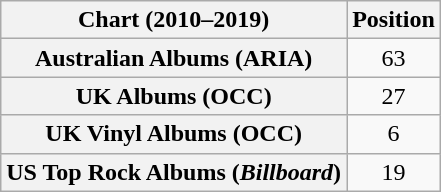<table class="wikitable plainrowheaders" style="text-align:center">
<tr>
<th scope="col">Chart (2010–2019)</th>
<th scope="col">Position</th>
</tr>
<tr>
<th scope="row">Australian Albums (ARIA)</th>
<td>63</td>
</tr>
<tr>
<th scope="row">UK Albums (OCC)</th>
<td>27</td>
</tr>
<tr>
<th scope="row">UK Vinyl Albums (OCC)</th>
<td>6</td>
</tr>
<tr>
<th scope="row">US Top Rock Albums (<em>Billboard</em>)</th>
<td>19</td>
</tr>
</table>
